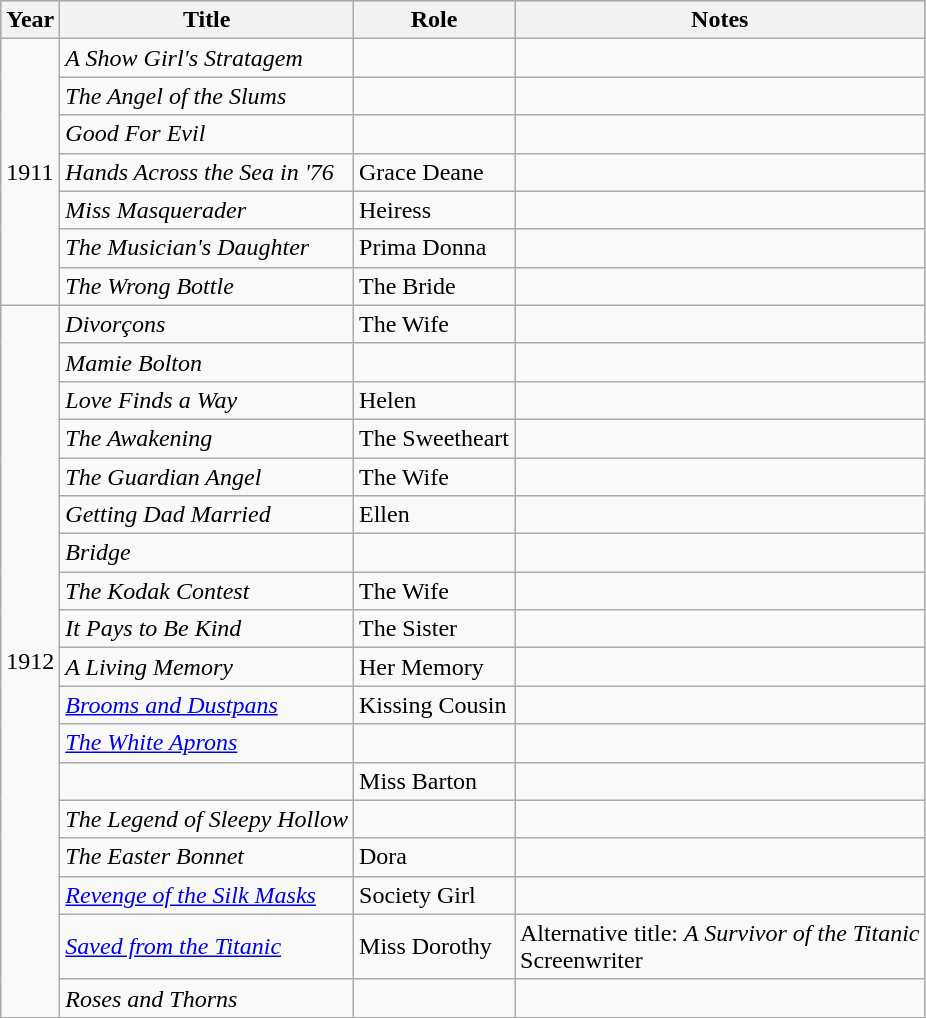<table class="wikitable">
<tr style="background:#b0c4de; text-align:center;">
<th>Year</th>
<th>Title</th>
<th>Role</th>
<th>Notes</th>
</tr>
<tr>
<td rowspan="7">1911</td>
<td><em>A Show Girl's Stratagem</em></td>
<td></td>
<td></td>
</tr>
<tr>
<td><em>The Angel of the Slums</em></td>
<td></td>
<td></td>
</tr>
<tr>
<td><em>Good For Evil</em></td>
<td></td>
<td></td>
</tr>
<tr>
<td><em>Hands Across the Sea in '76</em></td>
<td>Grace Deane</td>
<td></td>
</tr>
<tr>
<td><em>Miss Masquerader</em></td>
<td>Heiress</td>
<td></td>
</tr>
<tr>
<td><em>The Musician's Daughter</em></td>
<td>Prima Donna</td>
<td></td>
</tr>
<tr>
<td><em>The Wrong Bottle</em></td>
<td>The Bride</td>
<td></td>
</tr>
<tr>
<td rowspan="18">1912</td>
<td><em>Divorçons</em></td>
<td>The Wife</td>
<td></td>
</tr>
<tr>
<td><em>Mamie Bolton</em></td>
<td></td>
<td></td>
</tr>
<tr>
<td><em>Love Finds a Way</em></td>
<td>Helen</td>
<td></td>
</tr>
<tr>
<td><em>The Awakening</em></td>
<td>The Sweetheart</td>
<td></td>
</tr>
<tr>
<td><em>The Guardian Angel</em></td>
<td>The Wife</td>
<td></td>
</tr>
<tr>
<td><em>Getting Dad Married</em></td>
<td>Ellen</td>
<td></td>
</tr>
<tr>
<td><em>Bridge</em></td>
<td></td>
<td></td>
</tr>
<tr>
<td><em>The Kodak Contest</em></td>
<td>The Wife</td>
<td></td>
</tr>
<tr>
<td><em>It Pays to Be Kind</em></td>
<td>The Sister</td>
<td></td>
</tr>
<tr>
<td><em>A Living Memory</em></td>
<td>Her Memory</td>
<td></td>
</tr>
<tr>
<td><em><a href='#'>Brooms and Dustpans</a></em></td>
<td>Kissing Cousin</td>
<td></td>
</tr>
<tr>
<td><em><a href='#'>The White Aprons</a></em></td>
<td></td>
<td></td>
</tr>
<tr>
<td><em></em></td>
<td>Miss Barton</td>
<td></td>
</tr>
<tr>
<td><em>The Legend of Sleepy Hollow</em></td>
<td></td>
<td></td>
</tr>
<tr>
<td><em>The Easter Bonnet</em></td>
<td>Dora</td>
<td></td>
</tr>
<tr>
<td><em><a href='#'>Revenge of the Silk Masks</a></em></td>
<td>Society Girl</td>
<td></td>
</tr>
<tr>
<td><em><a href='#'>Saved from the Titanic</a></em></td>
<td>Miss Dorothy</td>
<td>Alternative title: <em>A Survivor of the Titanic</em><br>Screenwriter</td>
</tr>
<tr>
<td><em>Roses and Thorns</em></td>
<td></td>
<td></td>
</tr>
</table>
